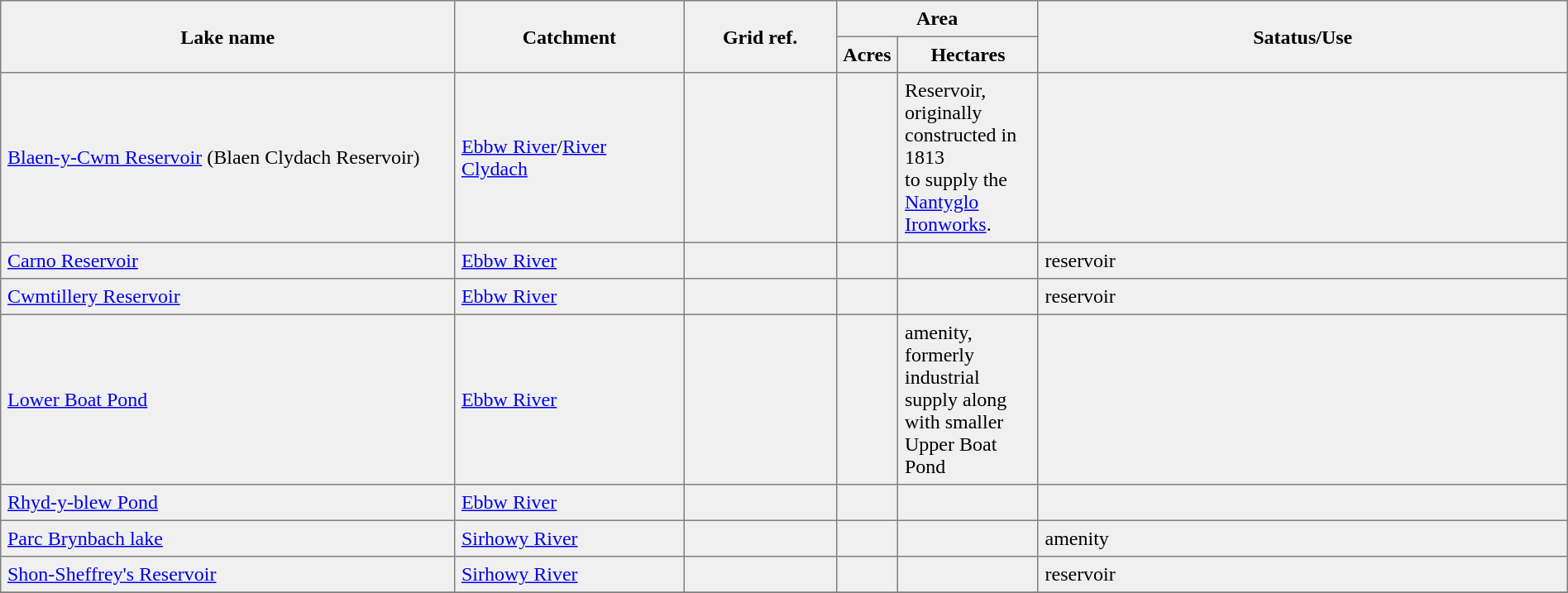<table border=1 cellspacing=10 cellpadding=5 style="border-collapse: collapse; background:#f0f0f0;" class="sortable">
<tr>
<th rowspan=2 width=30%>Lake name</th>
<th rowspan=2 width=15%>Catchment</th>
<th rowspan=2 width=10%>Grid ref.</th>
<th colspan=2 width=10%>Area</th>
<th rowspan=2 width=35%>Satatus/Use</th>
</tr>
<tr>
<th>Acres</th>
<th>Hectares</th>
</tr>
<tr>
<td><a href='#'>Blaen-y-Cwm Reservoir</a> (Blaen Clydach Reservoir)</td>
<td><a href='#'>Ebbw River</a>/<a href='#'>River Clydach</a></td>
<td></td>
<td></td>
<td>Reservoir, originally constructed in 1813<br>to supply the <a href='#'>Nantyglo Ironworks</a>.</td>
</tr>
<tr>
<td><a href='#'>Carno Reservoir</a></td>
<td><a href='#'>Ebbw River</a></td>
<td></td>
<td></td>
<td></td>
<td>reservoir</td>
</tr>
<tr>
<td><a href='#'>Cwmtillery Reservoir</a></td>
<td><a href='#'>Ebbw River</a></td>
<td></td>
<td></td>
<td></td>
<td>reservoir</td>
</tr>
<tr>
<td><a href='#'>Lower Boat Pond</a></td>
<td><a href='#'>Ebbw River</a></td>
<td></td>
<td></td>
<td>amenity, formerly industrial supply along with smaller Upper Boat Pond</td>
</tr>
<tr>
<td><a href='#'>Rhyd-y-blew Pond</a></td>
<td><a href='#'>Ebbw River</a></td>
<td></td>
<td></td>
<td></td>
<td></td>
</tr>
<tr>
<td><a href='#'>Parc Brynbach lake</a></td>
<td><a href='#'>Sirhowy River</a></td>
<td></td>
<td></td>
<td></td>
<td>amenity</td>
</tr>
<tr>
<td><a href='#'>Shon-Sheffrey's Reservoir</a></td>
<td><a href='#'>Sirhowy River</a></td>
<td></td>
<td></td>
<td></td>
<td>reservoir</td>
</tr>
<tr>
</tr>
</table>
